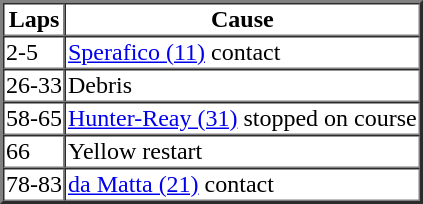<table border=2 cellspacing=0>
<tr>
<th>Laps</th>
<th>Cause</th>
</tr>
<tr>
<td>2-5</td>
<td><a href='#'>Sperafico (11)</a> contact</td>
</tr>
<tr>
<td>26-33</td>
<td>Debris</td>
</tr>
<tr>
<td>58-65</td>
<td><a href='#'>Hunter-Reay (31)</a> stopped on course</td>
</tr>
<tr>
<td>66</td>
<td>Yellow restart</td>
</tr>
<tr>
<td>78-83</td>
<td><a href='#'>da Matta (21)</a> contact</td>
</tr>
</table>
